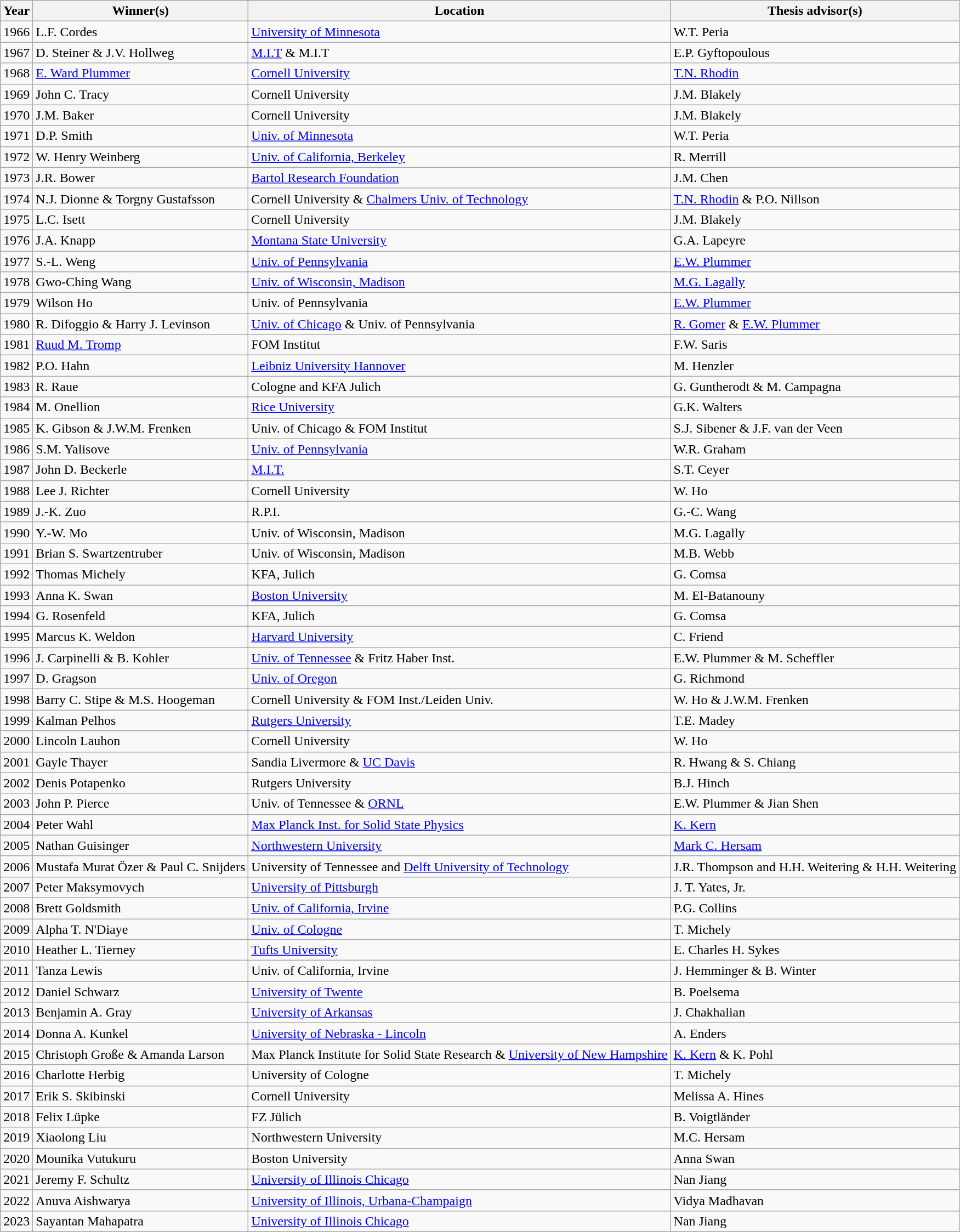<table class="wikitable">
<tr>
<th>Year</th>
<th>Winner(s)</th>
<th>Location</th>
<th>Thesis advisor(s)</th>
</tr>
<tr>
<td>1966</td>
<td>L.F. Cordes</td>
<td><a href='#'>University of Minnesota</a></td>
<td>W.T. Peria</td>
</tr>
<tr>
<td>1967</td>
<td>D. Steiner & J.V. Hollweg</td>
<td><a href='#'>M.I.T</a> & M.I.T</td>
<td>E.P. Gyftopoulous</td>
</tr>
<tr>
<td>1968</td>
<td><a href='#'>E. Ward Plummer</a></td>
<td><a href='#'>Cornell University</a></td>
<td><a href='#'>T.N. Rhodin</a></td>
</tr>
<tr>
<td>1969</td>
<td>John C. Tracy</td>
<td>Cornell University</td>
<td>J.M. Blakely</td>
</tr>
<tr>
<td>1970</td>
<td>J.M. Baker</td>
<td>Cornell University</td>
<td>J.M. Blakely</td>
</tr>
<tr>
<td>1971</td>
<td>D.P. Smith</td>
<td><a href='#'>Univ. of Minnesota</a></td>
<td>W.T. Peria</td>
</tr>
<tr>
<td>1972</td>
<td>W. Henry Weinberg</td>
<td><a href='#'>Univ. of California, Berkeley</a></td>
<td>R. Merrill</td>
</tr>
<tr>
<td>1973</td>
<td>J.R. Bower</td>
<td><a href='#'>Bartol Research Foundation</a></td>
<td>J.M. Chen</td>
</tr>
<tr>
<td>1974</td>
<td>N.J. Dionne & Torgny Gustafsson</td>
<td>Cornell University & <a href='#'>Chalmers Univ. of Technology</a></td>
<td><a href='#'>T.N. Rhodin</a> & P.O. Nillson</td>
</tr>
<tr>
<td>1975</td>
<td>L.C. Isett</td>
<td>Cornell University</td>
<td>J.M. Blakely</td>
</tr>
<tr>
<td>1976</td>
<td>J.A. Knapp</td>
<td><a href='#'>Montana State University</a></td>
<td>G.A. Lapeyre</td>
</tr>
<tr>
<td>1977</td>
<td>S.-L. Weng</td>
<td><a href='#'>Univ. of Pennsylvania</a></td>
<td><a href='#'>E.W. Plummer</a></td>
</tr>
<tr>
<td>1978</td>
<td>Gwo-Ching Wang</td>
<td><a href='#'>Univ. of Wisconsin, Madison</a></td>
<td><a href='#'>M.G. Lagally</a></td>
</tr>
<tr>
<td>1979</td>
<td>Wilson Ho</td>
<td>Univ. of Pennsylvania</td>
<td><a href='#'>E.W. Plummer</a></td>
</tr>
<tr>
<td>1980</td>
<td>R. Difoggio & Harry J. Levinson</td>
<td><a href='#'>Univ. of Chicago</a> & Univ. of Pennsylvania</td>
<td><a href='#'>R. Gomer</a> & <a href='#'>E.W. Plummer</a></td>
</tr>
<tr>
<td>1981</td>
<td><a href='#'>Ruud M. Tromp</a></td>
<td>FOM Institut</td>
<td>F.W. Saris</td>
</tr>
<tr>
<td>1982</td>
<td>P.O. Hahn</td>
<td><a href='#'>Leibniz University Hannover</a></td>
<td>M. Henzler</td>
</tr>
<tr>
<td>1983</td>
<td>R. Raue</td>
<td>Cologne and KFA Julich</td>
<td>G. Guntherodt & M. Campagna</td>
</tr>
<tr>
<td>1984</td>
<td>M. Onellion</td>
<td><a href='#'>Rice University</a></td>
<td>G.K. Walters</td>
</tr>
<tr>
<td>1985</td>
<td>K. Gibson & J.W.M. Frenken</td>
<td>Univ. of Chicago & FOM Institut</td>
<td>S.J. Sibener & J.F. van der Veen</td>
</tr>
<tr>
<td>1986</td>
<td>S.M. Yalisove</td>
<td><a href='#'>Univ. of Pennsylvania</a></td>
<td>W.R. Graham</td>
</tr>
<tr>
<td>1987</td>
<td>John D. Beckerle</td>
<td><a href='#'>M.I.T.</a></td>
<td>S.T. Ceyer</td>
</tr>
<tr>
<td>1988</td>
<td>Lee J. Richter</td>
<td>Cornell University</td>
<td>W. Ho</td>
</tr>
<tr>
<td>1989</td>
<td>J.-K. Zuo</td>
<td>R.P.I.</td>
<td>G.-C. Wang</td>
</tr>
<tr>
<td>1990</td>
<td>Y.-W. Mo</td>
<td>Univ. of Wisconsin, Madison</td>
<td>M.G. Lagally</td>
</tr>
<tr>
<td>1991</td>
<td>Brian S. Swartzentruber</td>
<td>Univ. of Wisconsin, Madison</td>
<td>M.B. Webb</td>
</tr>
<tr>
<td>1992</td>
<td>Thomas Michely</td>
<td>KFA, Julich</td>
<td>G. Comsa</td>
</tr>
<tr>
<td>1993</td>
<td>Anna K. Swan</td>
<td><a href='#'>Boston University</a></td>
<td>M. El-Batanouny</td>
</tr>
<tr>
<td>1994</td>
<td>G. Rosenfeld</td>
<td>KFA, Julich</td>
<td>G. Comsa</td>
</tr>
<tr>
<td>1995</td>
<td>Marcus K. Weldon</td>
<td><a href='#'>Harvard University</a></td>
<td>C. Friend</td>
</tr>
<tr>
<td>1996</td>
<td>J. Carpinelli & B. Kohler</td>
<td><a href='#'>Univ. of Tennessee</a> & Fritz Haber Inst.</td>
<td>E.W. Plummer & M. Scheffler</td>
</tr>
<tr>
<td>1997</td>
<td>D. Gragson</td>
<td><a href='#'>Univ. of Oregon</a></td>
<td>G. Richmond</td>
</tr>
<tr>
<td>1998</td>
<td>Barry C. Stipe & M.S. Hoogeman</td>
<td>Cornell University & FOM Inst./Leiden Univ.</td>
<td>W. Ho & J.W.M. Frenken</td>
</tr>
<tr>
<td>1999</td>
<td>Kalman Pelhos</td>
<td><a href='#'>Rutgers University</a></td>
<td>T.E. Madey</td>
</tr>
<tr>
<td>2000</td>
<td>Lincoln Lauhon</td>
<td>Cornell University</td>
<td>W. Ho</td>
</tr>
<tr>
<td>2001</td>
<td>Gayle Thayer</td>
<td>Sandia Livermore & <a href='#'>UC Davis</a></td>
<td>R. Hwang & S. Chiang</td>
</tr>
<tr>
<td>2002</td>
<td>Denis Potapenko</td>
<td>Rutgers University</td>
<td>B.J. Hinch</td>
</tr>
<tr>
<td>2003</td>
<td>John P. Pierce</td>
<td>Univ. of Tennessee & <a href='#'>ORNL</a></td>
<td>E.W. Plummer & Jian Shen</td>
</tr>
<tr>
<td>2004</td>
<td>Peter Wahl</td>
<td><a href='#'>Max Planck Inst. for Solid State Physics</a></td>
<td><a href='#'>K. Kern</a></td>
</tr>
<tr>
<td>2005</td>
<td>Nathan Guisinger</td>
<td><a href='#'>Northwestern University</a></td>
<td><a href='#'>Mark C. Hersam</a></td>
</tr>
<tr>
<td>2006</td>
<td>Mustafa Murat Özer & Paul C. Snijders</td>
<td>University of Tennessee and <a href='#'>Delft University of Technology</a></td>
<td>J.R. Thompson and H.H. Weitering & H.H. Weitering</td>
</tr>
<tr>
<td>2007</td>
<td>Peter Maksymovych</td>
<td><a href='#'>University of Pittsburgh</a></td>
<td>J. T. Yates, Jr.</td>
</tr>
<tr>
<td>2008</td>
<td>Brett Goldsmith</td>
<td><a href='#'>Univ. of California, Irvine</a></td>
<td>P.G. Collins</td>
</tr>
<tr>
<td>2009</td>
<td>Alpha T. N'Diaye</td>
<td><a href='#'>Univ. of Cologne</a></td>
<td>T. Michely</td>
</tr>
<tr>
<td>2010</td>
<td>Heather L. Tierney</td>
<td><a href='#'>Tufts University</a></td>
<td>E. Charles H. Sykes</td>
</tr>
<tr>
<td>2011</td>
<td>Tanza Lewis</td>
<td>Univ. of California, Irvine</td>
<td>J. Hemminger & B. Winter</td>
</tr>
<tr>
<td>2012</td>
<td>Daniel Schwarz</td>
<td><a href='#'>University of Twente</a></td>
<td>B. Poelsema</td>
</tr>
<tr>
<td>2013</td>
<td>Benjamin A. Gray</td>
<td><a href='#'>University of Arkansas</a></td>
<td>J. Chakhalian</td>
</tr>
<tr>
<td>2014</td>
<td>Donna A. Kunkel</td>
<td><a href='#'>University of Nebraska - Lincoln</a></td>
<td>A. Enders</td>
</tr>
<tr>
<td>2015</td>
<td>Christoph Große & Amanda Larson</td>
<td>Max Planck Institute for Solid State Research & <a href='#'>University of New Hampshire</a></td>
<td><a href='#'>K. Kern</a> & K. Pohl</td>
</tr>
<tr>
<td>2016</td>
<td>Charlotte Herbig</td>
<td>University of Cologne</td>
<td>T. Michely</td>
</tr>
<tr>
<td>2017</td>
<td>Erik S. Skibinski</td>
<td>Cornell University</td>
<td>Melissa A. Hines</td>
</tr>
<tr>
<td>2018</td>
<td>Felix Lüpke</td>
<td>FZ Jülich</td>
<td>B. Voigtländer</td>
</tr>
<tr>
<td>2019</td>
<td>Xiaolong Liu</td>
<td>Northwestern University</td>
<td>M.C. Hersam</td>
</tr>
<tr>
<td>2020</td>
<td>Mounika Vutukuru</td>
<td>Boston University</td>
<td>Anna Swan</td>
</tr>
<tr>
<td>2021</td>
<td>Jeremy F. Schultz</td>
<td><a href='#'>University of Illinois Chicago</a></td>
<td>Nan Jiang</td>
</tr>
<tr>
<td>2022</td>
<td>Anuva Aishwarya</td>
<td><a href='#'>University of Illinois, Urbana-Champaign</a></td>
<td>Vidya Madhavan</td>
</tr>
<tr>
<td>2023</td>
<td>Sayantan Mahapatra</td>
<td><a href='#'>University of Illinois Chicago</a></td>
<td>Nan Jiang</td>
</tr>
</table>
